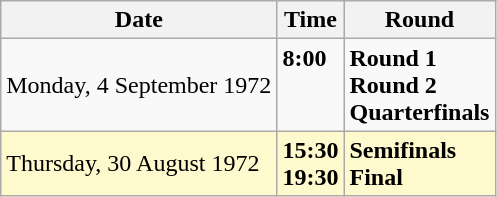<table class="wikitable">
<tr>
<th>Date</th>
<th>Time</th>
<th>Round</th>
</tr>
<tr>
<td>Monday, 4 September 1972</td>
<td><strong>8:00</strong><br> <br> </td>
<td><strong>Round 1</strong><br><strong>Round 2</strong><br><strong>Quarterfinals</strong></td>
</tr>
<tr style=background:lemonchiffon>
<td>Thursday, 30 August 1972</td>
<td><strong>15:30</strong><br><strong>19:30</strong></td>
<td><strong>Semifinals</strong><br><strong>Final</strong></td>
</tr>
</table>
